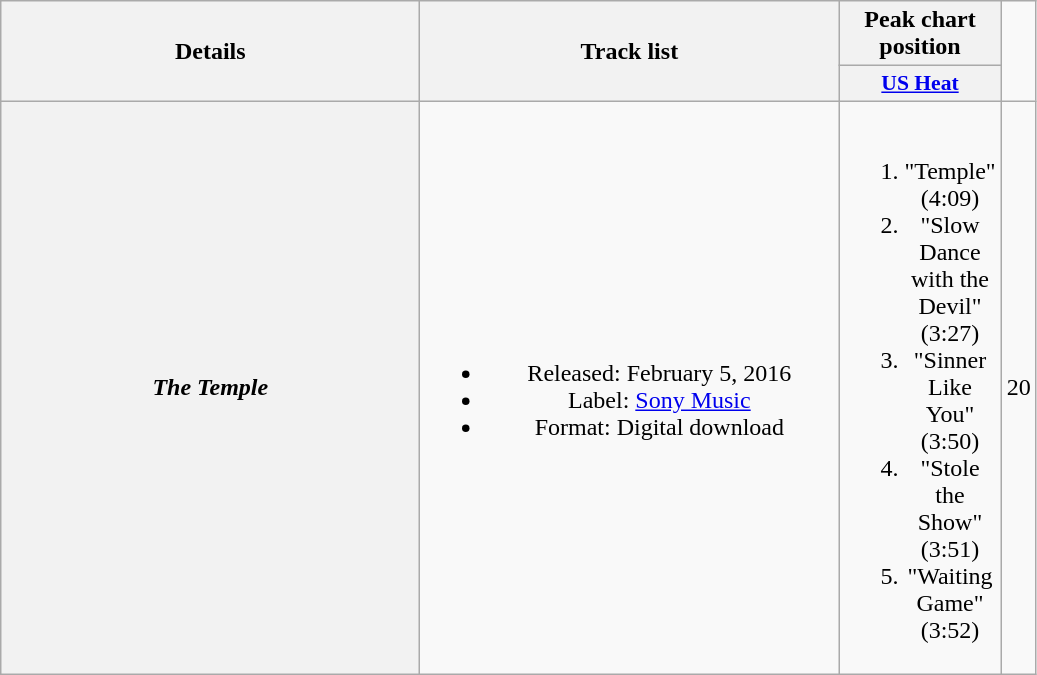<table class="wikitable plainrowheaders" style="text-align:center;"! scope="col" rowspan="2" style="width:17em;"| Title>
<tr>
<th scope="col" rowspan="2" style="width:17em;">Details</th>
<th scope="col" rowspan="2" style="width:17em;">Track list</th>
<th colspan="1">Peak chart position</th>
</tr>
<tr>
<th scope="col" style="width:4em;font-size:90%;"><a href='#'>US Heat</a><br></th>
</tr>
<tr>
<th scope="row"><em>The Temple</em></th>
<td><br><ul><li>Released: February 5, 2016</li><li>Label: <a href='#'>Sony Music</a></li><li>Format: Digital download</li></ul></td>
<td><br><ol><li>"Temple" (4:09)</li><li>"Slow Dance with the Devil" (3:27)</li><li>"Sinner Like You" (3:50)</li><li>"Stole the Show" (3:51)</li><li>"Waiting Game" (3:52)</li></ol></td>
<td align="center">20</td>
</tr>
</table>
